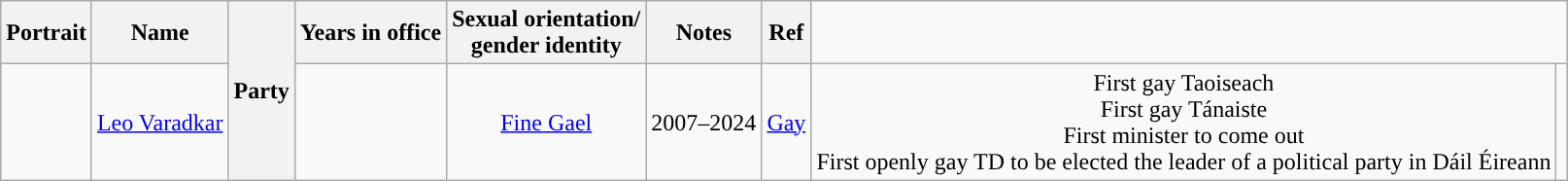<table class="wikitable sortable" style="text-align:center">
<tr>
<th class=unsortable>Portrait</th>
<th>Name</th>
<th colspan="2" rowspan="2">Party</th>
<th>Years in office</th>
<th>Sexual orientation/<br>gender identity</th>
<th>Notes</th>
<th>Ref</th>
</tr>
<tr>
<td rowspan=2></td>
<td rowspan=2><a href='#'>Leo Varadkar</a><br></td>
<td style="background-color:"></td>
<td><a href='#'>Fine Gael</a></td>
<td>2007–2024</td>
<td rowspan=2><a href='#'>Gay</a></td>
<td rowspan=2>First gay Taoiseach<br>First gay Tánaiste<br>First minister to come out<br>First openly gay TD to be elected the leader of a political party in Dáil Éireann</td>
<td></td>
</tr>
</table>
